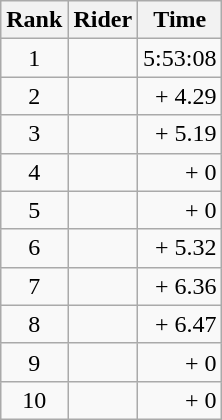<table class="wikitable">
<tr>
<th scope="col">Rank</th>
<th scope="col">Rider</th>
<th scope="col">Time</th>
</tr>
<tr>
<td style="text-align:center;">1</td>
<td></td>
<td style="text-align:right;">5:53:08</td>
</tr>
<tr>
<td style="text-align:center;">2</td>
<td></td>
<td style="text-align:right;">+ 4.29</td>
</tr>
<tr>
<td style="text-align:center;">3</td>
<td></td>
<td style="text-align:right;">+ 5.19</td>
</tr>
<tr>
<td style="text-align:center;">4</td>
<td></td>
<td style="text-align:right;">+ 0</td>
</tr>
<tr>
<td style="text-align:center;">5</td>
<td></td>
<td style="text-align:right;">+ 0</td>
</tr>
<tr>
<td style="text-align:center;">6</td>
<td></td>
<td style="text-align:right;">+ 5.32</td>
</tr>
<tr>
<td style="text-align:center;">7</td>
<td></td>
<td style="text-align:right;">+ 6.36</td>
</tr>
<tr>
<td style="text-align:center;">8</td>
<td></td>
<td style="text-align:right;">+ 6.47</td>
</tr>
<tr>
<td style="text-align:center;">9</td>
<td></td>
<td style="text-align:right;">+ 0</td>
</tr>
<tr>
<td style="text-align:center;">10</td>
<td></td>
<td style="text-align:right;">+ 0</td>
</tr>
</table>
